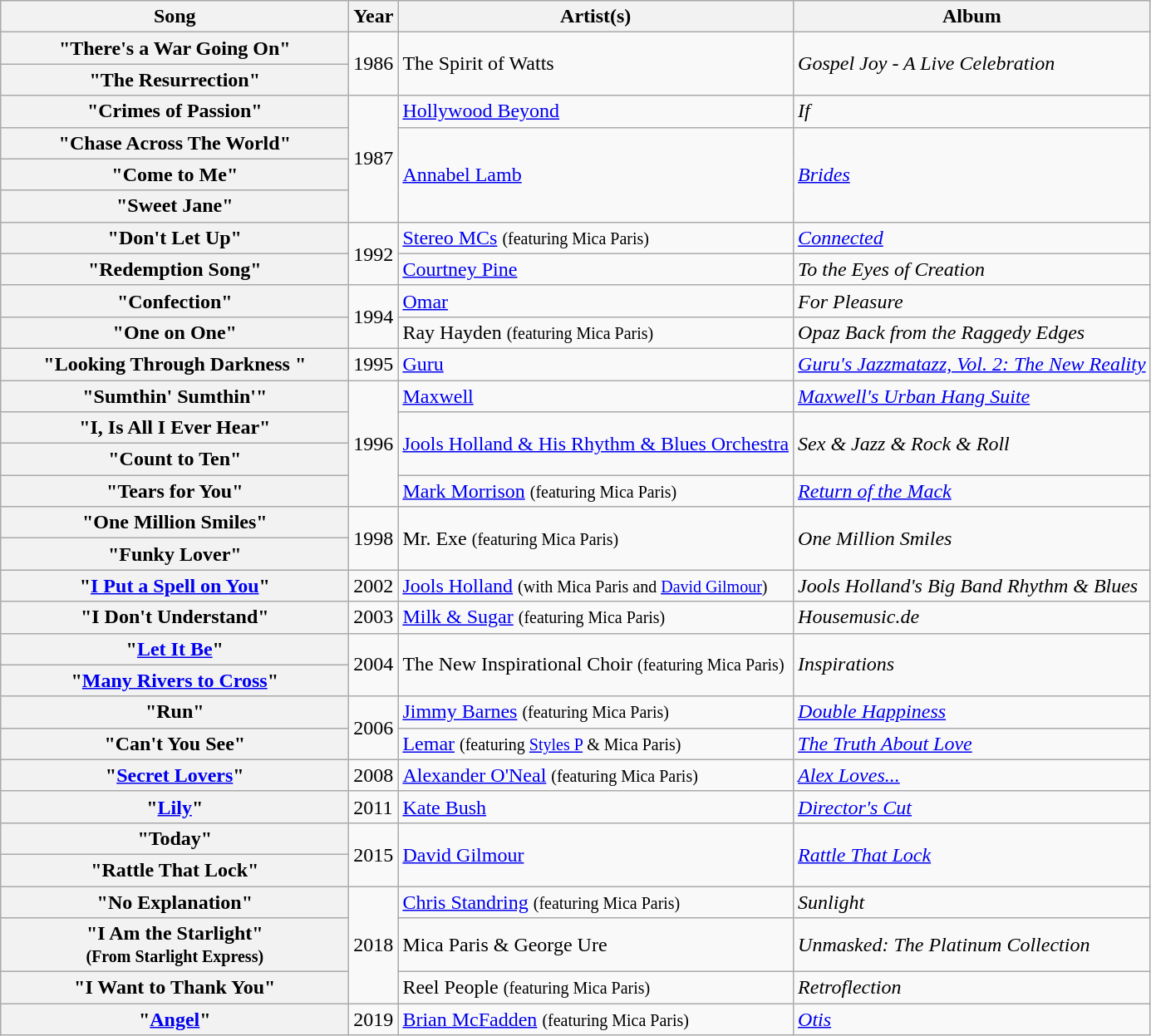<table class="wikitable plainrowheaders" border="1">
<tr>
<th scope="col" style="width:17em;">Song</th>
<th scope="col">Year</th>
<th scope="col">Artist(s)</th>
<th scope="col">Album</th>
</tr>
<tr>
<th scope="row">"There's a War Going On"</th>
<td rowspan="2">1986</td>
<td rowspan="2">The Spirit of Watts</td>
<td rowspan="2"><em>Gospel Joy - A Live Celebration</em></td>
</tr>
<tr>
<th scope="row">"The Resurrection"</th>
</tr>
<tr>
<th scope="row">"Crimes of Passion"</th>
<td rowspan="4">1987</td>
<td><a href='#'>Hollywood Beyond</a></td>
<td><em>If</em></td>
</tr>
<tr>
<th scope="row">"Chase Across The World"</th>
<td rowspan="3"><a href='#'>Annabel Lamb</a></td>
<td rowspan="3"><em><a href='#'>Brides</a></em></td>
</tr>
<tr>
<th scope="row">"Come to Me"</th>
</tr>
<tr>
<th scope="row">"Sweet Jane"</th>
</tr>
<tr>
<th scope="row">"Don't Let Up"</th>
<td rowspan="2">1992</td>
<td><a href='#'>Stereo MCs</a> <small>(featuring Mica Paris)</small></td>
<td><em><a href='#'>Connected</a></em></td>
</tr>
<tr>
<th scope="row">"Redemption Song"</th>
<td><a href='#'>Courtney Pine</a></td>
<td><em>To the Eyes of Creation</em></td>
</tr>
<tr>
<th scope="row">"Confection"</th>
<td rowspan="2">1994</td>
<td><a href='#'>Omar</a></td>
<td><em>For Pleasure</em></td>
</tr>
<tr>
<th scope="row">"One on One"</th>
<td>Ray Hayden <small>(featuring Mica Paris)</small></td>
<td><em>Opaz Back from the Raggedy Edges</em></td>
</tr>
<tr>
<th scope="row">"Looking Through Darkness "</th>
<td>1995</td>
<td><a href='#'>Guru</a></td>
<td><em><a href='#'>Guru's Jazzmatazz, Vol. 2: The New Reality</a></em></td>
</tr>
<tr>
<th scope="row">"Sumthin' Sumthin'"</th>
<td rowspan="4">1996</td>
<td><a href='#'>Maxwell</a></td>
<td><em><a href='#'>Maxwell's Urban Hang Suite</a></em></td>
</tr>
<tr>
<th scope="row">"I, Is All I Ever Hear"</th>
<td rowspan="2"><a href='#'>Jools Holland & His Rhythm & Blues Orchestra</a></td>
<td rowspan="2"><em>Sex & Jazz & Rock & Roll</em></td>
</tr>
<tr>
<th scope="row">"Count to Ten"</th>
</tr>
<tr>
<th scope="row">"Tears for You"</th>
<td><a href='#'>Mark Morrison</a> <small>(featuring Mica Paris)</small></td>
<td><em><a href='#'>Return of the Mack</a></em></td>
</tr>
<tr>
<th scope="row">"One Million Smiles"</th>
<td rowspan="2">1998</td>
<td rowspan="2">Mr. Exe <small>(featuring Mica Paris)</small></td>
<td rowspan="2"><em>One Million Smiles</em></td>
</tr>
<tr>
<th scope="row">"Funky Lover"</th>
</tr>
<tr>
<th scope="row">"<a href='#'>I Put a Spell on You</a>"</th>
<td>2002</td>
<td><a href='#'>Jools Holland</a> <small>(with Mica Paris and <a href='#'>David Gilmour</a>)</small></td>
<td><em>Jools Holland's Big Band Rhythm & Blues</em></td>
</tr>
<tr>
<th scope="row">"I Don't Understand"</th>
<td>2003</td>
<td><a href='#'>Milk & Sugar</a> <small>(featuring Mica Paris)</small></td>
<td><em>Housemusic.de</em></td>
</tr>
<tr>
<th scope="row">"<a href='#'>Let It Be</a>"</th>
<td rowspan="2">2004</td>
<td rowspan="2">The New Inspirational Choir <small>(featuring Mica Paris)</small></td>
<td rowspan="2"><em>Inspirations</em></td>
</tr>
<tr>
<th scope="row">"<a href='#'>Many Rivers to Cross</a>"</th>
</tr>
<tr>
<th scope="row">"Run"</th>
<td rowspan="2">2006</td>
<td><a href='#'>Jimmy Barnes</a> <small>(featuring Mica Paris)</small></td>
<td><em><a href='#'>Double Happiness</a></em></td>
</tr>
<tr>
<th scope="row">"Can't You See"</th>
<td><a href='#'>Lemar</a> <small>(featuring <a href='#'>Styles P</a> & Mica Paris)</small></td>
<td><em><a href='#'>The Truth About Love</a></em></td>
</tr>
<tr>
<th scope="row">"<a href='#'>Secret Lovers</a>"</th>
<td>2008</td>
<td><a href='#'>Alexander O'Neal</a> <small>(featuring Mica Paris)</small></td>
<td><em><a href='#'>Alex Loves...</a></em></td>
</tr>
<tr>
<th scope="row">"<a href='#'>Lily</a>"</th>
<td>2011</td>
<td><a href='#'>Kate Bush</a></td>
<td><em><a href='#'>Director's Cut</a></em></td>
</tr>
<tr>
<th scope="row">"Today"</th>
<td rowspan="2">2015</td>
<td rowspan="2"><a href='#'>David Gilmour</a></td>
<td rowspan="2"><em><a href='#'>Rattle That Lock</a></em></td>
</tr>
<tr>
<th scope="row">"Rattle That Lock"</th>
</tr>
<tr>
<th scope="row">"No Explanation"</th>
<td rowspan="3">2018</td>
<td><a href='#'>Chris Standring</a> <small>(featuring Mica Paris)</small></td>
<td><em>Sunlight</em></td>
</tr>
<tr>
<th scope="row">"I Am the Starlight"<br><small>(From Starlight Express)</small></th>
<td>Mica Paris & George Ure</td>
<td><em>Unmasked: The Platinum Collection</em></td>
</tr>
<tr>
<th scope="row">"I Want to Thank You"</th>
<td>Reel People <small>(featuring Mica Paris)</small></td>
<td><em>Retroflection</em></td>
</tr>
<tr>
<th scope="row">"<a href='#'>Angel</a>"</th>
<td>2019</td>
<td><a href='#'>Brian McFadden</a> <small>(featuring Mica Paris)</small></td>
<td><em><a href='#'>Otis</a></em></td>
</tr>
</table>
